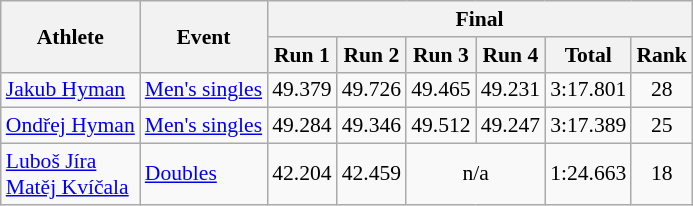<table class="wikitable" style="font-size:90%">
<tr>
<th rowspan="2">Athlete</th>
<th rowspan="2">Event</th>
<th colspan="6">Final</th>
</tr>
<tr>
<th>Run 1</th>
<th>Run 2</th>
<th>Run 3</th>
<th>Run 4</th>
<th>Total</th>
<th>Rank</th>
</tr>
<tr align=center>
<td align=left><a href='#'>Jakub Hyman</a></td>
<td align=left><a href='#'>Men's singles</a></td>
<td>49.379</td>
<td>49.726</td>
<td>49.465</td>
<td>49.231</td>
<td>3:17.801</td>
<td>28</td>
</tr>
<tr align=center>
<td align=left><a href='#'>Ondřej Hyman</a></td>
<td align=left><a href='#'>Men's singles</a></td>
<td>49.284</td>
<td>49.346</td>
<td>49.512</td>
<td>49.247</td>
<td>3:17.389</td>
<td>25</td>
</tr>
<tr align=center>
<td align=left><a href='#'>Luboš Jíra</a><br><a href='#'>Matěj Kvíčala</a></td>
<td align=left><a href='#'>Doubles</a></td>
<td>42.204</td>
<td>42.459</td>
<td colspan=2>n/a</td>
<td>1:24.663</td>
<td>18</td>
</tr>
</table>
